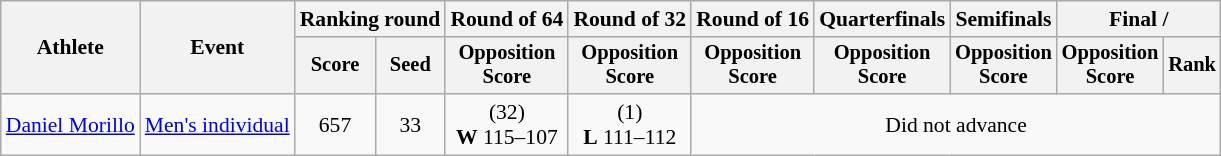<table class="wikitable" style="font-size:90%">
<tr>
<th rowspan="2">Athlete</th>
<th rowspan="2">Event</th>
<th colspan="2">Ranking round</th>
<th>Round of 64</th>
<th>Round of 32</th>
<th>Round of 16</th>
<th>Quarterfinals</th>
<th>Semifinals</th>
<th colspan="2">Final / </th>
</tr>
<tr style="font-size:95%">
<th>Score</th>
<th>Seed</th>
<th>Opposition<br>Score</th>
<th>Opposition<br>Score</th>
<th>Opposition<br>Score</th>
<th>Opposition<br>Score</th>
<th>Opposition<br>Score</th>
<th>Opposition<br>Score</th>
<th>Rank</th>
</tr>
<tr align=center>
<td align=left><a href='#'>Daniel Morillo</a></td>
<td align=left><a href='#'>Men's individual</a></td>
<td>657</td>
<td>33</td>
<td> (32)<br><strong>W</strong> 115–107</td>
<td> (1)<br><strong>L</strong> 111–112</td>
<td colspan=5>Did not advance</td>
</tr>
</table>
